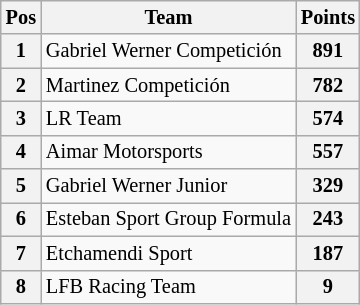<table class="wikitable" style="font-size:85%; text-align:center">
<tr>
<th valign="middle">Pos</th>
<th valign="middle">Team</th>
<th>Points</th>
</tr>
<tr>
<th>1</th>
<td align="left">Gabriel Werner Competición</td>
<th>891</th>
</tr>
<tr>
<th>2</th>
<td align="left">Martinez Competición</td>
<th>782</th>
</tr>
<tr>
<th>3</th>
<td align="left">LR Team</td>
<th>574</th>
</tr>
<tr>
<th>4</th>
<td align="left">Aimar Motorsports</td>
<th>557</th>
</tr>
<tr>
<th>5</th>
<td align="left">Gabriel Werner Junior</td>
<th>329</th>
</tr>
<tr>
<th>6</th>
<td align="left">Esteban Sport Group Formula</td>
<th>243</th>
</tr>
<tr>
<th>7</th>
<td align="left">Etchamendi Sport</td>
<th>187</th>
</tr>
<tr>
<th>8</th>
<td align="left">LFB Racing Team</td>
<th>9</th>
</tr>
</table>
